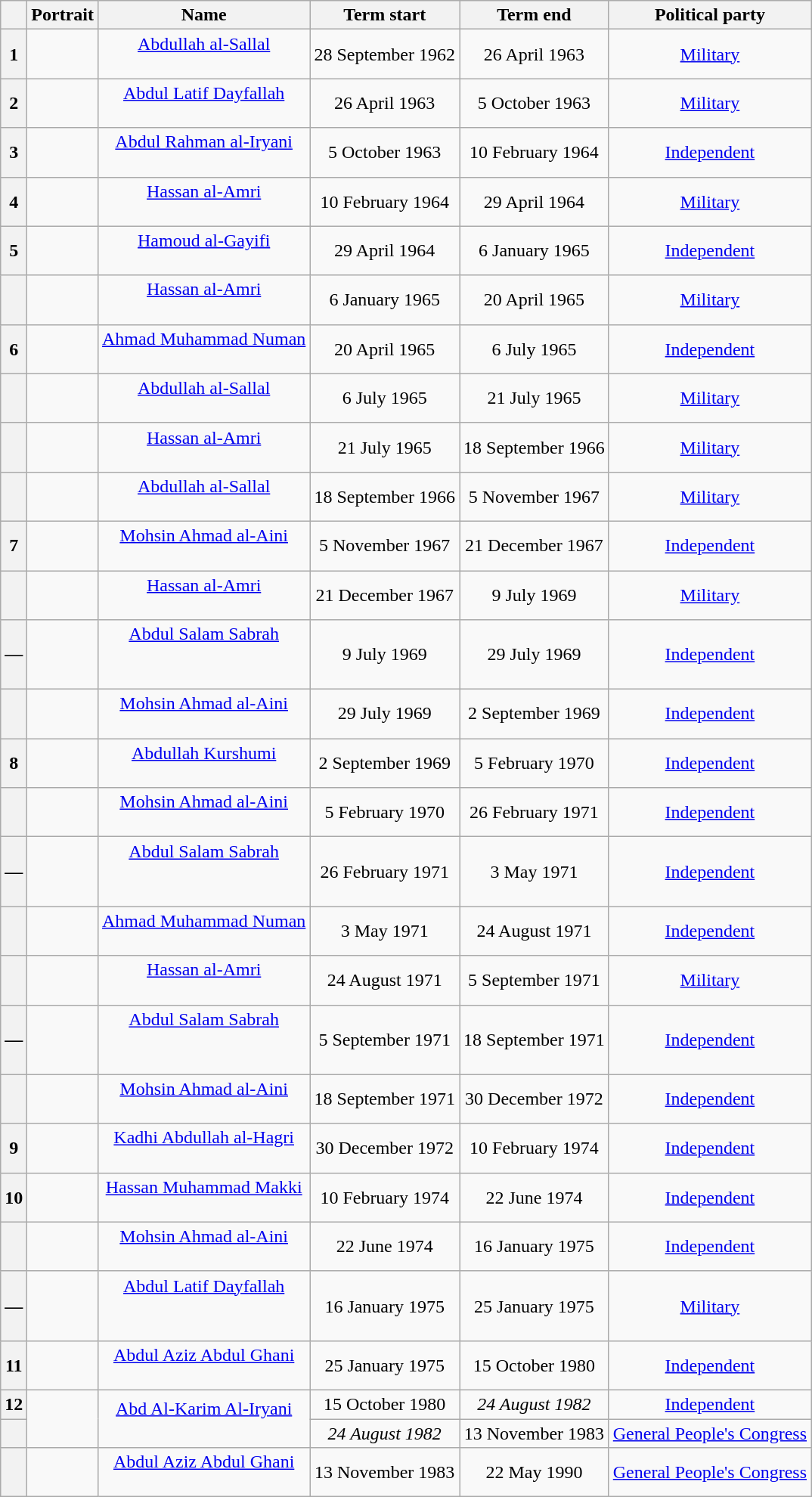<table class="wikitable" style="text-align:center">
<tr>
<th></th>
<th>Portrait</th>
<th>Name<br></th>
<th>Term start</th>
<th>Term end</th>
<th>Political party</th>
</tr>
<tr>
<th>1</th>
<td></td>
<td><a href='#'>Abdullah al-Sallal</a><br><br></td>
<td>28 September 1962</td>
<td>26 April 1963</td>
<td><a href='#'>Military</a></td>
</tr>
<tr>
<th>2</th>
<td></td>
<td><a href='#'>Abdul Latif Dayfallah</a><br><br></td>
<td>26 April 1963</td>
<td>5 October 1963</td>
<td><a href='#'>Military</a></td>
</tr>
<tr>
<th>3</th>
<td></td>
<td><a href='#'>Abdul Rahman al-Iryani</a><br><br></td>
<td>5 October 1963</td>
<td>10 February 1964</td>
<td><a href='#'>Independent</a></td>
</tr>
<tr>
<th>4</th>
<td></td>
<td><a href='#'>Hassan al-Amri</a><br><br></td>
<td>10 February 1964</td>
<td>29 April 1964</td>
<td><a href='#'>Military</a></td>
</tr>
<tr>
<th>5</th>
<td></td>
<td><a href='#'>Hamoud al-Gayifi</a><br><br></td>
<td>29 April 1964</td>
<td>6 January 1965</td>
<td><a href='#'>Independent</a></td>
</tr>
<tr>
<th></th>
<td></td>
<td><a href='#'>Hassan al-Amri</a><br><br></td>
<td>6 January 1965</td>
<td>20 April 1965</td>
<td><a href='#'>Military</a></td>
</tr>
<tr>
<th>6</th>
<td></td>
<td><a href='#'>Ahmad Muhammad Numan</a><br><br></td>
<td>20 April 1965</td>
<td>6 July 1965</td>
<td><a href='#'>Independent</a></td>
</tr>
<tr>
<th></th>
<td></td>
<td><a href='#'>Abdullah al-Sallal</a><br><br></td>
<td>6 July 1965</td>
<td>21 July 1965</td>
<td><a href='#'>Military</a></td>
</tr>
<tr>
<th></th>
<td></td>
<td><a href='#'>Hassan al-Amri</a><br><br></td>
<td>21 July 1965</td>
<td>18 September 1966</td>
<td><a href='#'>Military</a></td>
</tr>
<tr>
<th></th>
<td></td>
<td><a href='#'>Abdullah al-Sallal</a><br><br></td>
<td>18 September 1966</td>
<td>5 November 1967</td>
<td><a href='#'>Military</a></td>
</tr>
<tr>
<th>7</th>
<td></td>
<td><a href='#'>Mohsin Ahmad al-Aini</a><br><br></td>
<td>5 November 1967</td>
<td>21 December 1967</td>
<td><a href='#'>Independent</a></td>
</tr>
<tr>
<th></th>
<td></td>
<td><a href='#'>Hassan al-Amri</a><br><br></td>
<td>21 December 1967</td>
<td>9 July 1969</td>
<td><a href='#'>Military</a></td>
</tr>
<tr>
<th>—</th>
<td></td>
<td><a href='#'>Abdul Salam Sabrah</a><br><br><br></td>
<td>9 July 1969</td>
<td>29 July 1969</td>
<td><a href='#'>Independent</a></td>
</tr>
<tr>
<th></th>
<td></td>
<td><a href='#'>Mohsin Ahmad al-Aini</a><br><br></td>
<td>29 July 1969</td>
<td>2 September 1969</td>
<td><a href='#'>Independent</a></td>
</tr>
<tr>
<th>8</th>
<td></td>
<td><a href='#'>Abdullah Kurshumi</a><br><br></td>
<td>2 September 1969</td>
<td>5 February 1970</td>
<td><a href='#'>Independent</a></td>
</tr>
<tr>
<th></th>
<td></td>
<td><a href='#'>Mohsin Ahmad al-Aini</a><br><br></td>
<td>5 February 1970</td>
<td>26 February 1971</td>
<td><a href='#'>Independent</a></td>
</tr>
<tr>
<th>—</th>
<td></td>
<td><a href='#'>Abdul Salam Sabrah</a><br><br><br></td>
<td>26 February 1971</td>
<td>3 May 1971</td>
<td><a href='#'>Independent</a></td>
</tr>
<tr>
<th></th>
<td></td>
<td><a href='#'>Ahmad Muhammad Numan</a><br><br></td>
<td>3 May 1971</td>
<td>24 August 1971</td>
<td><a href='#'>Independent</a></td>
</tr>
<tr>
<th></th>
<td></td>
<td><a href='#'>Hassan al-Amri</a><br><br></td>
<td>24 August 1971</td>
<td>5 September 1971</td>
<td><a href='#'>Military</a></td>
</tr>
<tr>
<th>—</th>
<td></td>
<td><a href='#'>Abdul Salam Sabrah</a><br><br><br></td>
<td>5 September 1971</td>
<td>18 September 1971</td>
<td><a href='#'>Independent</a></td>
</tr>
<tr>
<th></th>
<td></td>
<td><a href='#'>Mohsin Ahmad al-Aini</a><br><br></td>
<td>18 September 1971</td>
<td>30 December 1972</td>
<td><a href='#'>Independent</a></td>
</tr>
<tr>
<th>9</th>
<td></td>
<td><a href='#'>Kadhi Abdullah al-Hagri</a><br><br></td>
<td>30 December 1972</td>
<td>10 February 1974</td>
<td><a href='#'>Independent</a></td>
</tr>
<tr>
<th>10</th>
<td></td>
<td><a href='#'>Hassan Muhammad Makki</a><br><br></td>
<td>10 February 1974</td>
<td>22 June 1974</td>
<td><a href='#'>Independent</a></td>
</tr>
<tr>
<th></th>
<td></td>
<td><a href='#'>Mohsin Ahmad al-Aini</a><br><br></td>
<td>22 June 1974</td>
<td>16 January 1975</td>
<td><a href='#'>Independent</a></td>
</tr>
<tr>
<th>—</th>
<td></td>
<td><a href='#'>Abdul Latif Dayfallah</a><br><br><br></td>
<td>16 January 1975</td>
<td>25 January 1975</td>
<td><a href='#'>Military</a></td>
</tr>
<tr>
<th>11</th>
<td></td>
<td><a href='#'>Abdul Aziz Abdul Ghani</a><br><br></td>
<td>25 January 1975</td>
<td>15 October 1980</td>
<td><a href='#'>Independent</a></td>
</tr>
<tr>
<th>12</th>
<td rowspan=2></td>
<td rowspan=2><a href='#'>Abd Al-Karim Al-Iryani</a><br><br></td>
<td>15 October 1980</td>
<td><em>24 August 1982</em></td>
<td><a href='#'>Independent</a></td>
</tr>
<tr>
<th></th>
<td><em>24 August 1982</em></td>
<td>13 November 1983</td>
<td><a href='#'>General People's Congress</a></td>
</tr>
<tr>
<th></th>
<td></td>
<td><a href='#'>Abdul Aziz Abdul Ghani</a><br><br></td>
<td>13 November 1983</td>
<td>22 May 1990</td>
<td><a href='#'>General People's Congress</a></td>
</tr>
</table>
